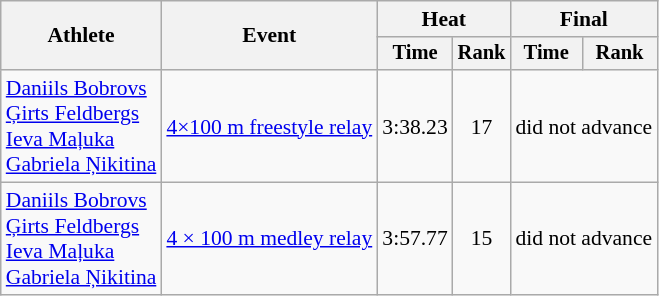<table class="wikitable" style="text-align:center; font-size:90%">
<tr>
<th rowspan=2>Athlete</th>
<th rowspan=2>Event</th>
<th colspan=2>Heat</th>
<th colspan=2>Final</th>
</tr>
<tr style="font-size:95%">
<th>Time</th>
<th>Rank</th>
<th>Time</th>
<th>Rank</th>
</tr>
<tr>
<td align=left><a href='#'>Daniils Bobrovs</a><br><a href='#'>Ģirts Feldbergs</a><br><a href='#'>Ieva Maļuka</a><br><a href='#'>Gabriela Ņikitina</a></td>
<td align=left><a href='#'>4×100 m freestyle relay</a></td>
<td>3:38.23</td>
<td>17</td>
<td colspan=2>did not advance</td>
</tr>
<tr>
<td align=left><a href='#'>Daniils Bobrovs</a><br><a href='#'>Ģirts Feldbergs</a><br><a href='#'>Ieva Maļuka</a><br><a href='#'>Gabriela Ņikitina</a></td>
<td align=left><a href='#'>4 × 100 m medley relay</a></td>
<td>3:57.77</td>
<td>15</td>
<td colspan=2>did not advance</td>
</tr>
</table>
